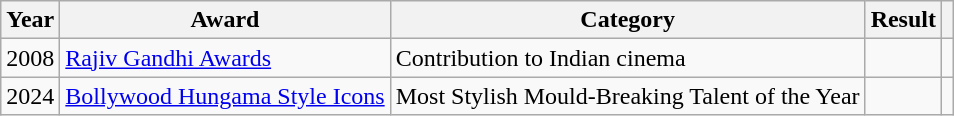<table class="wikitable plainrowheaders">
<tr>
<th>Year</th>
<th>Award</th>
<th>Category</th>
<th>Result</th>
<th></th>
</tr>
<tr>
<td>2008</td>
<td><a href='#'>Rajiv Gandhi Awards</a></td>
<td>Contribution to Indian cinema</td>
<td></td>
<td></td>
</tr>
<tr>
<td>2024</td>
<td><a href='#'>Bollywood Hungama Style Icons</a></td>
<td>Most Stylish Mould-Breaking Talent of the Year</td>
<td></td>
<td></td>
</tr>
</table>
